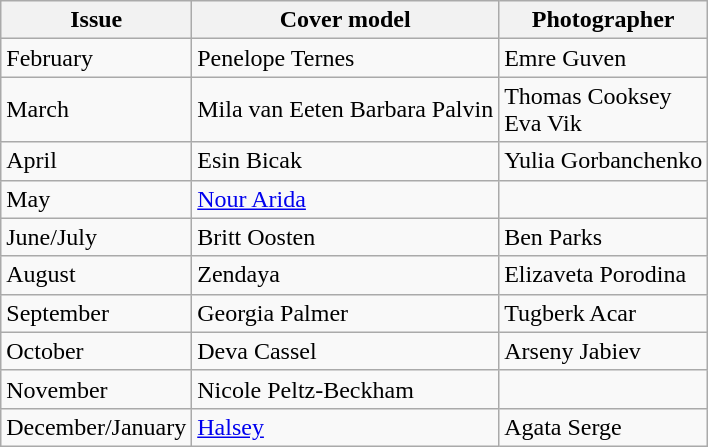<table class="wikitable">
<tr>
<th>Issue</th>
<th>Cover model</th>
<th>Photographer</th>
</tr>
<tr>
<td>February</td>
<td>Penelope Ternes</td>
<td>Emre Guven</td>
</tr>
<tr>
<td>March</td>
<td>Mila van Eeten Barbara Palvin</td>
<td>Thomas Cooksey<br>Eva Vik</td>
</tr>
<tr>
<td>April</td>
<td>Esin Bicak</td>
<td>Yulia Gorbanchenko</td>
</tr>
<tr>
<td>May</td>
<td><a href='#'>Nour Arida</a></td>
<td></td>
</tr>
<tr>
<td>June/July</td>
<td>Britt Oosten</td>
<td>Ben Parks</td>
</tr>
<tr>
<td>August</td>
<td>Zendaya</td>
<td>Elizaveta Porodina</td>
</tr>
<tr>
<td>September</td>
<td>Georgia Palmer</td>
<td>Tugberk Acar</td>
</tr>
<tr>
<td>October</td>
<td>Deva Cassel</td>
<td>Arseny Jabiev</td>
</tr>
<tr>
<td>November</td>
<td>Nicole Peltz-Beckham</td>
<td></td>
</tr>
<tr>
<td>December/January</td>
<td><a href='#'>Halsey</a></td>
<td>Agata Serge</td>
</tr>
</table>
